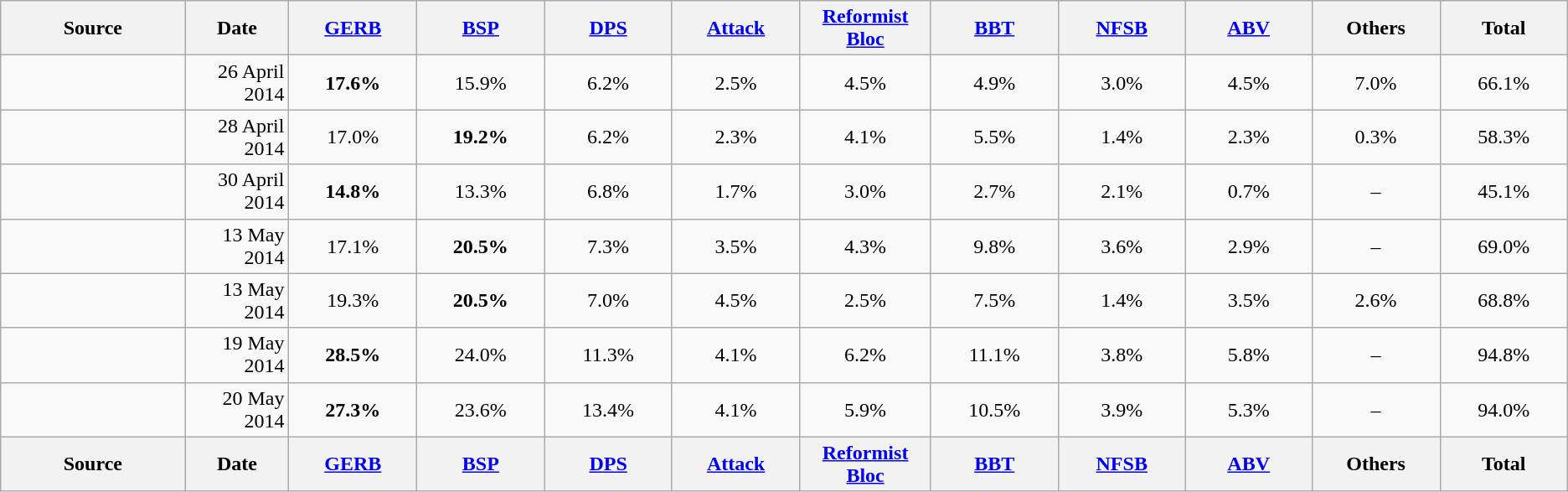<table class="wikitable sortable" border="1">
<tr>
<th style="width:150px">Source</th>
<th style="width:80px">Date</th>
<th style="width:100px"><a href='#'>GERB</a></th>
<th style="width:100px"><a href='#'>BSP</a></th>
<th style="width:100px"><a href='#'>DPS</a></th>
<th style="width:100px"><a href='#'>Attack</a></th>
<th style="width:100px"><a href='#'>Reformist Bloc</a></th>
<th style="width:100px"><a href='#'>BBT</a></th>
<th style="width:100px"><a href='#'>NFSB</a></th>
<th style="width:100px"><a href='#'>ABV</a></th>
<th style="width:100px">Others</th>
<th style="width:100px">Total</th>
</tr>
<tr>
<td></td>
<td align="right">26 April 2014</td>
<td align="center"><strong>17.6%</strong></td>
<td align="center">15.9%</td>
<td align="center">6.2%</td>
<td align="center">2.5%</td>
<td align="center">4.5%</td>
<td align="center">4.9%</td>
<td align="center">3.0%</td>
<td align="center">4.5%</td>
<td align="center">7.0%</td>
<td align="center">66.1%</td>
</tr>
<tr>
<td></td>
<td align="right">28 April 2014</td>
<td align="center">17.0%</td>
<td align="center"><strong>19.2%</strong></td>
<td align="center">6.2%</td>
<td align="center">2.3%</td>
<td align="center">4.1%</td>
<td align="center">5.5%</td>
<td align="center">1.4%</td>
<td align="center">2.3%</td>
<td align="center">0.3%</td>
<td align="center">58.3%</td>
</tr>
<tr>
<td></td>
<td align="right">30 April 2014</td>
<td align="center"><strong>14.8%</strong></td>
<td align="center">13.3%</td>
<td align="center">6.8%</td>
<td align="center">1.7%</td>
<td align="center">3.0%</td>
<td align="center">2.7%</td>
<td align="center">2.1%</td>
<td align="center">0.7%</td>
<td align="center">–</td>
<td align="center">45.1%</td>
</tr>
<tr>
<td></td>
<td align="right">13 May 2014</td>
<td align="center">17.1%</td>
<td align="center"><strong>20.5%</strong></td>
<td align="center">7.3%</td>
<td align="center">3.5%</td>
<td align="center">4.3%</td>
<td align="center">9.8%</td>
<td align="center">3.6%</td>
<td align="center">2.9%</td>
<td align="center">–</td>
<td align="center">69.0%</td>
</tr>
<tr>
<td></td>
<td align="right">13 May 2014</td>
<td align="center">19.3%</td>
<td align="center"><strong>20.5%</strong></td>
<td align="center">7.0%</td>
<td align="center">4.5%</td>
<td align="center">2.5%</td>
<td align="center">7.5%</td>
<td align="center">1.4%</td>
<td align="center">3.5%</td>
<td align="center">2.6%</td>
<td align="center">68.8%</td>
</tr>
<tr>
<td></td>
<td align="right">19 May 2014</td>
<td align="center"><strong>28.5%</strong></td>
<td align="center">24.0%</td>
<td align="center">11.3%</td>
<td align="center">4.1%</td>
<td align="center">6.2%</td>
<td align="center">11.1%</td>
<td align="center">3.8%</td>
<td align="center">5.8%</td>
<td align="center">–</td>
<td align="center">94.8%</td>
</tr>
<tr>
<td></td>
<td align="right">20 May 2014</td>
<td align="center"><strong>27.3%</strong></td>
<td align="center">23.6%</td>
<td align="center">13.4%</td>
<td align="center">4.1%</td>
<td align="center">5.9%</td>
<td align="center">10.5%</td>
<td align="center">3.9%</td>
<td align="center">5.3%</td>
<td align="center">–</td>
<td align="center">94.0%</td>
</tr>
<tr>
<th style="width:150px">Source</th>
<th style="width:80px">Date</th>
<th style="width:100px"><a href='#'>GERB</a></th>
<th style="width:100px"><a href='#'>BSP</a></th>
<th style="width:100px"><a href='#'>DPS</a></th>
<th style="width:100px"><a href='#'>Attack</a></th>
<th style="width:100px"><a href='#'>Reformist Bloc</a></th>
<th style="width:100px"><a href='#'>BBT</a></th>
<th style="width:100px"><a href='#'>NFSB</a></th>
<th style="width:100px"><a href='#'>ABV</a></th>
<th style="width:100px">Others</th>
<th style="width:100px">Total</th>
</tr>
</table>
